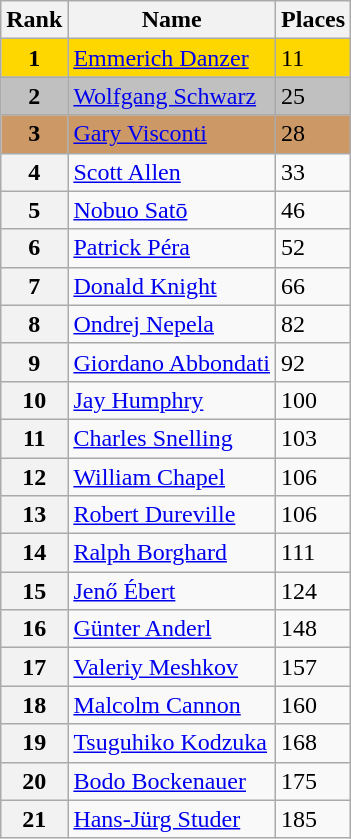<table class="wikitable">
<tr>
<th>Rank</th>
<th>Name</th>
<th>Places</th>
</tr>
<tr bgcolor=gold>
<td align=center><strong>1</strong></td>
<td> <a href='#'>Emmerich Danzer</a></td>
<td>11</td>
</tr>
<tr bgcolor=silver>
<td align=center><strong>2</strong></td>
<td> <a href='#'>Wolfgang Schwarz</a></td>
<td>25</td>
</tr>
<tr bgcolor=cc9966>
<td align=center><strong>3</strong></td>
<td> <a href='#'>Gary Visconti</a></td>
<td>28</td>
</tr>
<tr>
<th>4</th>
<td> <a href='#'>Scott Allen</a></td>
<td>33</td>
</tr>
<tr>
<th>5</th>
<td> <a href='#'>Nobuo Satō</a></td>
<td>46</td>
</tr>
<tr>
<th>6</th>
<td> <a href='#'>Patrick Péra</a></td>
<td>52</td>
</tr>
<tr>
<th>7</th>
<td> <a href='#'>Donald Knight</a></td>
<td>66</td>
</tr>
<tr>
<th>8</th>
<td> <a href='#'>Ondrej Nepela</a></td>
<td>82</td>
</tr>
<tr>
<th>9</th>
<td> <a href='#'>Giordano Abbondati</a></td>
<td>92</td>
</tr>
<tr>
<th>10</th>
<td> <a href='#'>Jay Humphry</a></td>
<td>100</td>
</tr>
<tr>
<th>11</th>
<td> <a href='#'>Charles Snelling</a></td>
<td>103</td>
</tr>
<tr>
<th>12</th>
<td> <a href='#'>William Chapel</a></td>
<td>106</td>
</tr>
<tr>
<th>13</th>
<td> <a href='#'>Robert Dureville</a></td>
<td>106</td>
</tr>
<tr>
<th>14</th>
<td> <a href='#'>Ralph Borghard</a></td>
<td>111</td>
</tr>
<tr>
<th>15</th>
<td> <a href='#'>Jenő Ébert</a></td>
<td>124</td>
</tr>
<tr>
<th>16</th>
<td> <a href='#'>Günter Anderl</a></td>
<td>148</td>
</tr>
<tr>
<th>17</th>
<td> <a href='#'>Valeriy Meshkov</a></td>
<td>157</td>
</tr>
<tr>
<th>18</th>
<td> <a href='#'>Malcolm Cannon</a></td>
<td>160</td>
</tr>
<tr>
<th>19</th>
<td> <a href='#'>Tsuguhiko Kodzuka</a></td>
<td>168</td>
</tr>
<tr>
<th>20</th>
<td> <a href='#'>Bodo Bockenauer</a></td>
<td>175</td>
</tr>
<tr>
<th>21</th>
<td> <a href='#'>Hans-Jürg Studer</a></td>
<td>185</td>
</tr>
</table>
